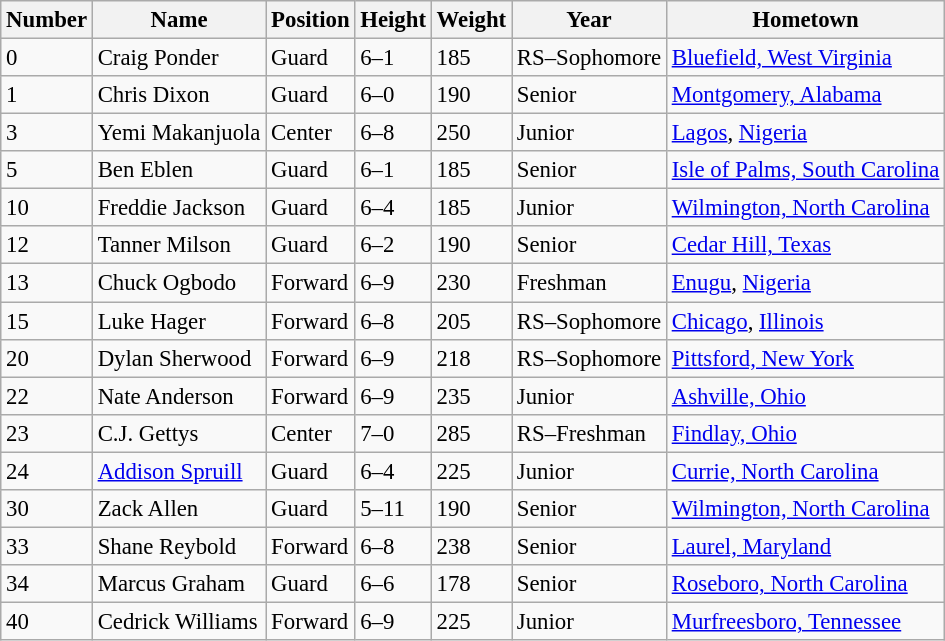<table class="wikitable sortable" style="font-size: 95%;">
<tr>
<th>Number</th>
<th>Name</th>
<th>Position</th>
<th>Height</th>
<th>Weight</th>
<th>Year</th>
<th>Hometown</th>
</tr>
<tr>
<td>0</td>
<td>Craig Ponder</td>
<td>Guard</td>
<td>6–1</td>
<td>185</td>
<td>RS–Sophomore</td>
<td><a href='#'>Bluefield, West Virginia</a></td>
</tr>
<tr>
<td>1</td>
<td>Chris Dixon</td>
<td>Guard</td>
<td>6–0</td>
<td>190</td>
<td>Senior</td>
<td><a href='#'>Montgomery, Alabama</a></td>
</tr>
<tr>
<td>3</td>
<td>Yemi Makanjuola</td>
<td>Center</td>
<td>6–8</td>
<td>250</td>
<td>Junior</td>
<td><a href='#'>Lagos</a>, <a href='#'>Nigeria</a></td>
</tr>
<tr>
<td>5</td>
<td>Ben Eblen</td>
<td>Guard</td>
<td>6–1</td>
<td>185</td>
<td>Senior</td>
<td><a href='#'>Isle of Palms, South Carolina</a></td>
</tr>
<tr>
<td>10</td>
<td>Freddie Jackson</td>
<td>Guard</td>
<td>6–4</td>
<td>185</td>
<td>Junior</td>
<td><a href='#'>Wilmington, North Carolina</a></td>
</tr>
<tr>
<td>12</td>
<td>Tanner Milson</td>
<td>Guard</td>
<td>6–2</td>
<td>190</td>
<td>Senior</td>
<td><a href='#'>Cedar Hill, Texas</a></td>
</tr>
<tr>
<td>13</td>
<td>Chuck Ogbodo</td>
<td>Forward</td>
<td>6–9</td>
<td>230</td>
<td>Freshman</td>
<td><a href='#'>Enugu</a>, <a href='#'>Nigeria</a></td>
</tr>
<tr>
<td>15</td>
<td>Luke Hager</td>
<td>Forward</td>
<td>6–8</td>
<td>205</td>
<td>RS–Sophomore</td>
<td><a href='#'>Chicago</a>, <a href='#'>Illinois</a></td>
</tr>
<tr>
<td>20</td>
<td>Dylan Sherwood</td>
<td>Forward</td>
<td>6–9</td>
<td>218</td>
<td>RS–Sophomore</td>
<td><a href='#'>Pittsford, New York</a></td>
</tr>
<tr>
<td>22</td>
<td>Nate Anderson</td>
<td>Forward</td>
<td>6–9</td>
<td>235</td>
<td>Junior</td>
<td><a href='#'>Ashville, Ohio</a></td>
</tr>
<tr>
<td>23</td>
<td>C.J. Gettys</td>
<td>Center</td>
<td>7–0</td>
<td>285</td>
<td>RS–Freshman</td>
<td><a href='#'>Findlay, Ohio</a></td>
</tr>
<tr>
<td>24</td>
<td><a href='#'>Addison Spruill</a></td>
<td>Guard</td>
<td>6–4</td>
<td>225</td>
<td>Junior</td>
<td><a href='#'>Currie, North Carolina</a></td>
</tr>
<tr>
<td>30</td>
<td>Zack Allen</td>
<td>Guard</td>
<td>5–11</td>
<td>190</td>
<td>Senior</td>
<td><a href='#'>Wilmington, North Carolina</a></td>
</tr>
<tr>
<td>33</td>
<td>Shane Reybold</td>
<td>Forward</td>
<td>6–8</td>
<td>238</td>
<td>Senior</td>
<td><a href='#'>Laurel, Maryland</a></td>
</tr>
<tr>
<td>34</td>
<td>Marcus Graham</td>
<td>Guard</td>
<td>6–6</td>
<td>178</td>
<td>Senior</td>
<td><a href='#'>Roseboro, North Carolina</a></td>
</tr>
<tr>
<td>40</td>
<td>Cedrick Williams</td>
<td>Forward</td>
<td>6–9</td>
<td>225</td>
<td>Junior</td>
<td><a href='#'>Murfreesboro, Tennessee</a></td>
</tr>
</table>
